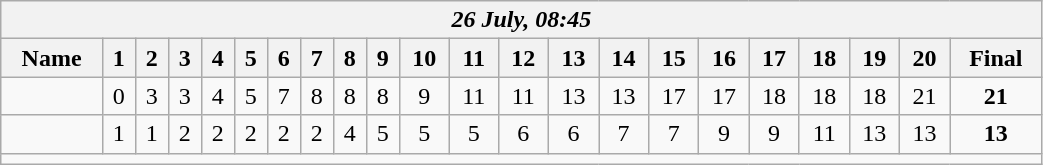<table class=wikitable style="text-align:center; width: 55%">
<tr>
<th colspan=22><em>26 July, 08:45</em></th>
</tr>
<tr>
<th>Name</th>
<th>1</th>
<th>2</th>
<th>3</th>
<th>4</th>
<th>5</th>
<th>6</th>
<th>7</th>
<th>8</th>
<th>9</th>
<th>10</th>
<th>11</th>
<th>12</th>
<th>13</th>
<th>14</th>
<th>15</th>
<th>16</th>
<th>17</th>
<th>18</th>
<th>19</th>
<th>20</th>
<th>Final</th>
</tr>
<tr>
<td align=left><strong></strong></td>
<td>0</td>
<td>3</td>
<td>3</td>
<td>4</td>
<td>5</td>
<td>7</td>
<td>8</td>
<td>8</td>
<td>8</td>
<td>9</td>
<td>11</td>
<td>11</td>
<td>13</td>
<td>13</td>
<td>17</td>
<td>17</td>
<td>18</td>
<td>18</td>
<td>18</td>
<td>21</td>
<td><strong>21</strong></td>
</tr>
<tr>
<td align=left></td>
<td>1</td>
<td>1</td>
<td>2</td>
<td>2</td>
<td>2</td>
<td>2</td>
<td>2</td>
<td>4</td>
<td>5</td>
<td>5</td>
<td>5</td>
<td>6</td>
<td>6</td>
<td>7</td>
<td>7</td>
<td>9</td>
<td>9</td>
<td>11</td>
<td>13</td>
<td>13</td>
<td><strong>13</strong></td>
</tr>
<tr>
<td colspan=22></td>
</tr>
</table>
